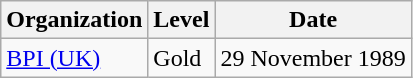<table class="wikitable">
<tr>
<th>Organization</th>
<th>Level</th>
<th>Date</th>
</tr>
<tr>
<td><a href='#'>BPI (UK)</a></td>
<td>Gold</td>
<td>29 November 1989</td>
</tr>
</table>
